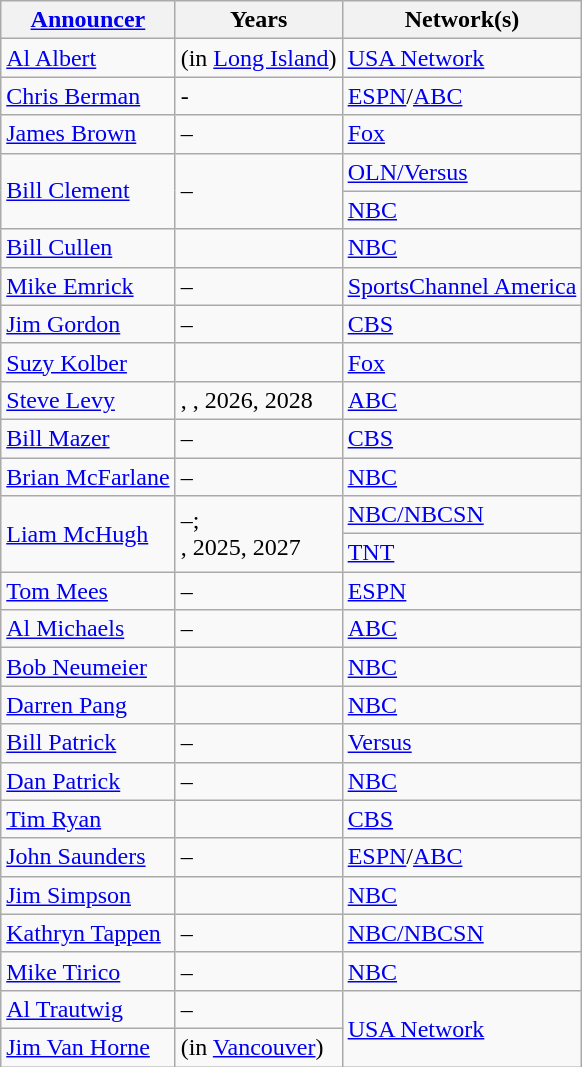<table class="wikitable">
<tr>
<th><a href='#'>Announcer</a></th>
<th>Years</th>
<th>Network(s)</th>
</tr>
<tr>
<td><a href='#'>Al Albert</a></td>
<td> (in <a href='#'>Long Island</a>)</td>
<td><a href='#'>USA Network</a></td>
</tr>
<tr>
<td><a href='#'>Chris Berman</a></td>
<td>-</td>
<td><a href='#'>ESPN</a>/<a href='#'>ABC</a></td>
</tr>
<tr>
<td><a href='#'>James Brown</a></td>
<td>–</td>
<td><a href='#'>Fox</a></td>
</tr>
<tr>
<td rowspan="2"><a href='#'>Bill Clement</a></td>
<td rowspan="2">–</td>
<td><a href='#'>OLN/Versus</a></td>
</tr>
<tr>
<td><a href='#'>NBC</a></td>
</tr>
<tr>
<td><a href='#'>Bill Cullen</a></td>
<td></td>
<td><a href='#'>NBC</a></td>
</tr>
<tr>
<td><a href='#'>Mike Emrick</a></td>
<td>–</td>
<td><a href='#'>SportsChannel America</a></td>
</tr>
<tr>
<td><a href='#'>Jim Gordon</a></td>
<td>–</td>
<td><a href='#'>CBS</a></td>
</tr>
<tr>
<td><a href='#'>Suzy Kolber</a></td>
<td></td>
<td><a href='#'>Fox</a></td>
</tr>
<tr>
<td><a href='#'>Steve Levy</a></td>
<td>, , 2026, 2028</td>
<td><a href='#'>ABC</a></td>
</tr>
<tr>
<td><a href='#'>Bill Mazer</a></td>
<td>–</td>
<td><a href='#'>CBS</a></td>
</tr>
<tr>
<td><a href='#'>Brian McFarlane</a></td>
<td>–</td>
<td><a href='#'>NBC</a></td>
</tr>
<tr>
<td rowspan=2><a href='#'>Liam McHugh</a></td>
<td rowspan=2>–; <br>, 2025, 2027</td>
<td><a href='#'>NBC/NBCSN</a></td>
</tr>
<tr>
<td><a href='#'>TNT</a></td>
</tr>
<tr>
<td><a href='#'>Tom Mees</a></td>
<td>–</td>
<td><a href='#'>ESPN</a></td>
</tr>
<tr>
<td><a href='#'>Al Michaels</a></td>
<td>–</td>
<td><a href='#'>ABC</a></td>
</tr>
<tr>
<td><a href='#'>Bob Neumeier</a></td>
<td></td>
<td><a href='#'>NBC</a></td>
</tr>
<tr>
<td><a href='#'>Darren Pang</a></td>
<td></td>
<td><a href='#'>NBC</a></td>
</tr>
<tr>
<td><a href='#'>Bill Patrick</a></td>
<td>–</td>
<td><a href='#'>Versus</a></td>
</tr>
<tr>
<td><a href='#'>Dan Patrick</a></td>
<td>–</td>
<td><a href='#'>NBC</a></td>
</tr>
<tr>
<td><a href='#'>Tim Ryan</a></td>
<td></td>
<td><a href='#'>CBS</a></td>
</tr>
<tr>
<td><a href='#'>John Saunders</a></td>
<td>–</td>
<td><a href='#'>ESPN</a>/<a href='#'>ABC</a></td>
</tr>
<tr>
<td><a href='#'>Jim Simpson</a></td>
<td></td>
<td><a href='#'>NBC</a></td>
</tr>
<tr>
<td><a href='#'>Kathryn Tappen</a></td>
<td>–</td>
<td><a href='#'>NBC/NBCSN</a></td>
</tr>
<tr>
<td><a href='#'>Mike Tirico</a></td>
<td>–</td>
<td><a href='#'>NBC</a></td>
</tr>
<tr>
<td><a href='#'>Al Trautwig</a></td>
<td>–</td>
<td rowspan="2"><a href='#'>USA Network</a></td>
</tr>
<tr>
<td><a href='#'>Jim Van Horne</a></td>
<td> (in <a href='#'>Vancouver</a>)</td>
</tr>
</table>
